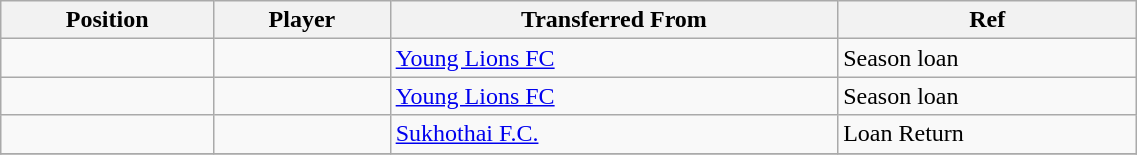<table class="wikitable sortable" style="width:60%; text-align:center; font-size:100%; text-align:left;">
<tr>
<th><strong>Position</strong></th>
<th><strong>Player</strong></th>
<th><strong>Transferred From</strong></th>
<th><strong>Ref</strong></th>
</tr>
<tr>
<td></td>
<td></td>
<td> <a href='#'>Young Lions FC</a></td>
<td>Season loan</td>
</tr>
<tr>
<td></td>
<td></td>
<td> <a href='#'>Young Lions FC</a></td>
<td>Season loan</td>
</tr>
<tr>
<td></td>
<td></td>
<td> <a href='#'>Sukhothai F.C.</a></td>
<td>Loan Return</td>
</tr>
<tr>
</tr>
</table>
